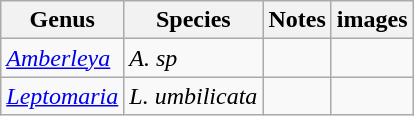<table class="wikitable">
<tr>
<th>Genus</th>
<th>Species</th>
<th>Notes</th>
<th>images</th>
</tr>
<tr>
<td><em><a href='#'>Amberleya</a></em></td>
<td><em>A. sp</em></td>
<td></td>
<td></td>
</tr>
<tr>
<td><em><a href='#'>Leptomaria</a></em></td>
<td><em>L. umbilicata</em></td>
<td></td>
<td></td>
</tr>
</table>
